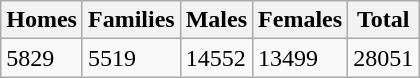<table class="wikitable">
<tr>
<th>Homes</th>
<th>Families</th>
<th>Males</th>
<th>Females</th>
<th>Total</th>
</tr>
<tr>
<td>5829</td>
<td>5519</td>
<td>14552</td>
<td>13499</td>
<td>28051</td>
</tr>
</table>
